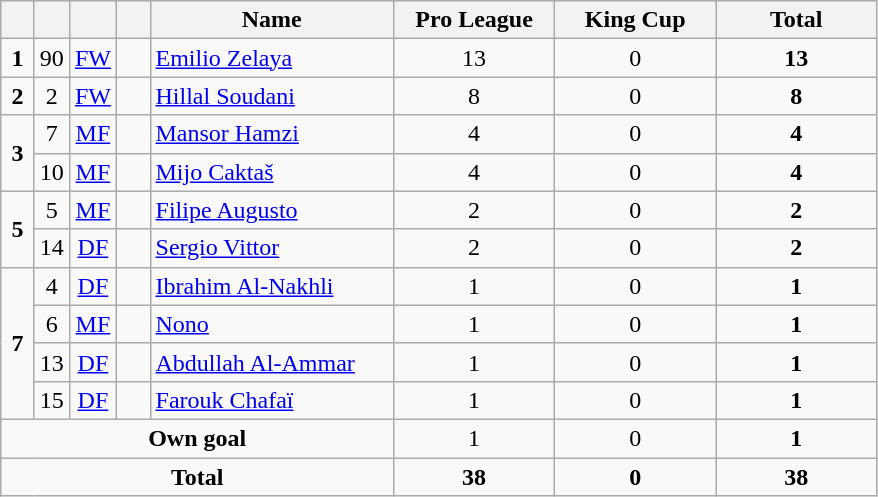<table class="wikitable" style="text-align:center">
<tr>
<th width=15></th>
<th width=15></th>
<th width=15></th>
<th width=15></th>
<th width=155>Name</th>
<th width=100>Pro League</th>
<th width=100>King Cup</th>
<th width=100>Total</th>
</tr>
<tr>
<td><strong>1</strong></td>
<td>90</td>
<td><a href='#'>FW</a></td>
<td></td>
<td align=left><a href='#'>Emilio Zelaya</a></td>
<td>13</td>
<td>0</td>
<td><strong>13</strong></td>
</tr>
<tr>
<td><strong>2</strong></td>
<td>2</td>
<td><a href='#'>FW</a></td>
<td></td>
<td align=left><a href='#'>Hillal Soudani</a></td>
<td>8</td>
<td>0</td>
<td><strong>8</strong></td>
</tr>
<tr>
<td rowspan=2><strong>3</strong></td>
<td>7</td>
<td><a href='#'>MF</a></td>
<td></td>
<td align=left><a href='#'>Mansor Hamzi</a></td>
<td>4</td>
<td>0</td>
<td><strong>4</strong></td>
</tr>
<tr>
<td>10</td>
<td><a href='#'>MF</a></td>
<td></td>
<td align=left><a href='#'>Mijo Caktaš</a></td>
<td>4</td>
<td>0</td>
<td><strong>4</strong></td>
</tr>
<tr>
<td rowspan=2><strong>5</strong></td>
<td>5</td>
<td><a href='#'>MF</a></td>
<td></td>
<td align=left><a href='#'>Filipe Augusto</a></td>
<td>2</td>
<td>0</td>
<td><strong>2</strong></td>
</tr>
<tr>
<td>14</td>
<td><a href='#'>DF</a></td>
<td></td>
<td align=left><a href='#'>Sergio Vittor</a></td>
<td>2</td>
<td>0</td>
<td><strong>2</strong></td>
</tr>
<tr>
<td rowspan=4><strong>7</strong></td>
<td>4</td>
<td><a href='#'>DF</a></td>
<td></td>
<td align=left><a href='#'>Ibrahim Al-Nakhli</a></td>
<td>1</td>
<td>0</td>
<td><strong>1</strong></td>
</tr>
<tr>
<td>6</td>
<td><a href='#'>MF</a></td>
<td></td>
<td align=left><a href='#'>Nono</a></td>
<td>1</td>
<td>0</td>
<td><strong>1</strong></td>
</tr>
<tr>
<td>13</td>
<td><a href='#'>DF</a></td>
<td></td>
<td align=left><a href='#'>Abdullah Al-Ammar</a></td>
<td>1</td>
<td>0</td>
<td><strong>1</strong></td>
</tr>
<tr>
<td>15</td>
<td><a href='#'>DF</a></td>
<td></td>
<td align=left><a href='#'>Farouk Chafaï</a></td>
<td>1</td>
<td>0</td>
<td><strong>1</strong></td>
</tr>
<tr>
<td colspan=5><strong>Own goal</strong></td>
<td>1</td>
<td>0</td>
<td><strong>1</strong></td>
</tr>
<tr>
<td colspan=5><strong>Total</strong></td>
<td><strong>38</strong></td>
<td><strong>0</strong></td>
<td><strong>38</strong></td>
</tr>
</table>
